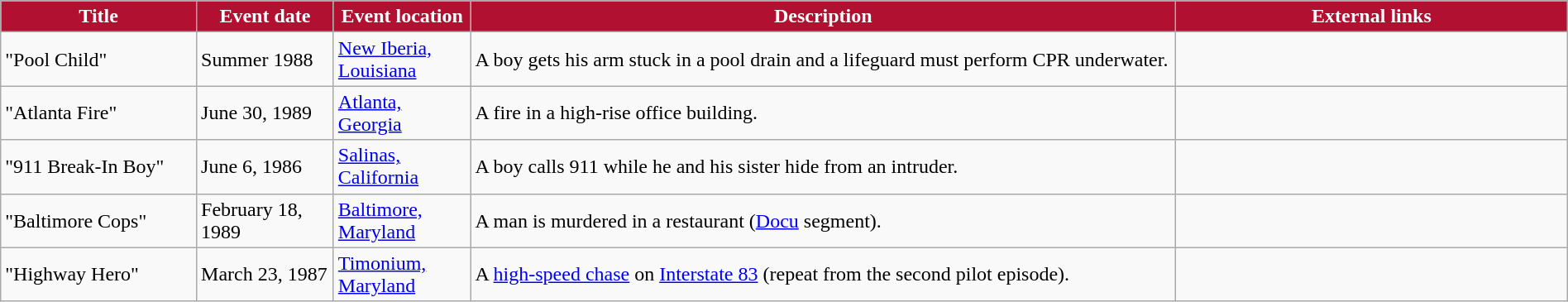<table class="wikitable" style="width: 100%;">
<tr>
<th style="background: #B11030; color: #FFFFFF; width: 10%;">Title</th>
<th style="background: #B11030; color: #FFFFFF; width: 7%;">Event date</th>
<th style="background: #B11030; color: #FFFFFF; width: 7%;">Event location</th>
<th style="background: #B11030; color: #FFFFFF; width: 36%;">Description</th>
<th style="background: #B11030; color: #FFFFFF; width: 20%;">External links</th>
</tr>
<tr>
<td>"Pool Child"</td>
<td>Summer 1988</td>
<td><a href='#'>New Iberia, Louisiana</a></td>
<td>A boy gets his arm stuck in a pool drain and a lifeguard must perform CPR underwater.</td>
<td></td>
</tr>
<tr>
<td>"Atlanta Fire"</td>
<td>June 30, 1989</td>
<td><a href='#'>Atlanta, Georgia</a></td>
<td>A fire in a high-rise office building.</td>
<td class="mw-collapsible mw-collapsed" data-expandtext="Show" data-collapsetext="Hide" style="float: left; border: none;"><br></td>
</tr>
<tr>
<td>"911 Break-In Boy"</td>
<td>June 6, 1986</td>
<td><a href='#'>Salinas, California</a></td>
<td>A boy calls 911 while he and his sister hide from an intruder.</td>
<td></td>
</tr>
<tr>
<td>"Baltimore Cops"</td>
<td>February 18, 1989</td>
<td><a href='#'>Baltimore, Maryland</a></td>
<td>A man is murdered in a restaurant (<a href='#'>Docu</a> segment).</td>
<td></td>
</tr>
<tr>
<td>"Highway Hero"</td>
<td>March 23, 1987</td>
<td><a href='#'>Timonium, Maryland</a></td>
<td>A <a href='#'>high-speed chase</a> on <a href='#'>Interstate 83</a> (repeat from the second pilot episode).</td>
<td></td>
</tr>
</table>
